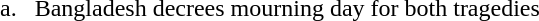<table style="margin-left:13px; line-height:150%">
<tr>
<td style="text-align:right; vertical-align:top;">a.  </td>
<td>Bangladesh decrees mourning day for both tragedies</td>
</tr>
</table>
